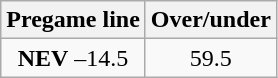<table class="wikitable">
<tr align="center">
<th style=>Pregame line</th>
<th style=>Over/under</th>
</tr>
<tr align="center">
<td><strong>NEV</strong> –14.5</td>
<td>59.5</td>
</tr>
</table>
